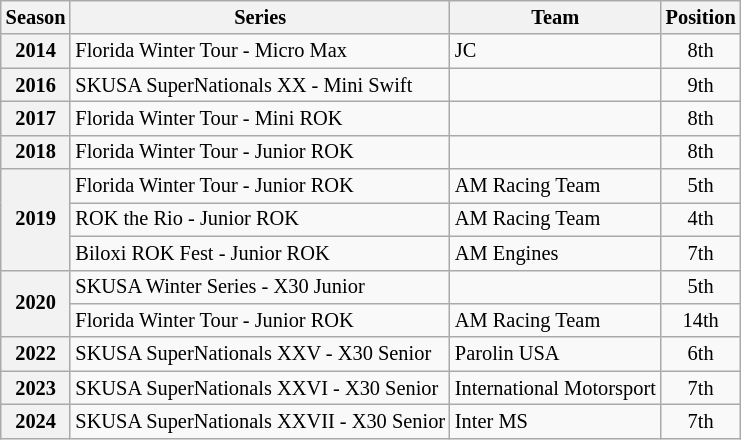<table class="wikitable" style="font-size: 85%; text-align:center">
<tr>
<th>Season</th>
<th>Series</th>
<th>Team</th>
<th>Position</th>
</tr>
<tr>
<th rowspan="1">2014</th>
<td align="left">Florida Winter Tour - Micro Max</td>
<td align="left">JC</td>
<td>8th</td>
</tr>
<tr>
<th rowspan="1">2016</th>
<td align="left">SKUSA SuperNationals XX - Mini Swift</td>
<td align="left"></td>
<td>9th</td>
</tr>
<tr>
<th rowspan="1">2017</th>
<td align="left">Florida Winter Tour - Mini ROK</td>
<td align="left"></td>
<td>8th</td>
</tr>
<tr>
<th rowspan="1">2018</th>
<td align="left">Florida Winter Tour - Junior ROK</td>
<td align="left"></td>
<td>8th</td>
</tr>
<tr>
<th rowspan="3">2019</th>
<td align="left">Florida Winter Tour - Junior ROK</td>
<td align="left">AM Racing Team</td>
<td>5th</td>
</tr>
<tr>
<td align="left">ROK the Rio - Junior ROK</td>
<td align="left">AM Racing Team</td>
<td>4th</td>
</tr>
<tr>
<td align="left">Biloxi ROK Fest - Junior ROK</td>
<td align="left">AM Engines</td>
<td>7th</td>
</tr>
<tr>
<th rowspan="2">2020</th>
<td align="left">SKUSA Winter Series - X30 Junior</td>
<td align="left"></td>
<td>5th</td>
</tr>
<tr>
<td align="left">Florida Winter Tour - Junior ROK</td>
<td align="left">AM Racing Team</td>
<td>14th</td>
</tr>
<tr>
<th rowspan="1">2022</th>
<td align="left">SKUSA SuperNationals XXV - X30 Senior</td>
<td align="left">Parolin USA</td>
<td>6th</td>
</tr>
<tr>
<th rowspan="1">2023</th>
<td align="left">SKUSA SuperNationals XXVI - X30 Senior</td>
<td align="left">International Motorsport</td>
<td>7th</td>
</tr>
<tr>
<th rowspan="1">2024</th>
<td align="left">SKUSA SuperNationals XXVII - X30 Senior</td>
<td align="left">Inter MS</td>
<td>7th</td>
</tr>
</table>
